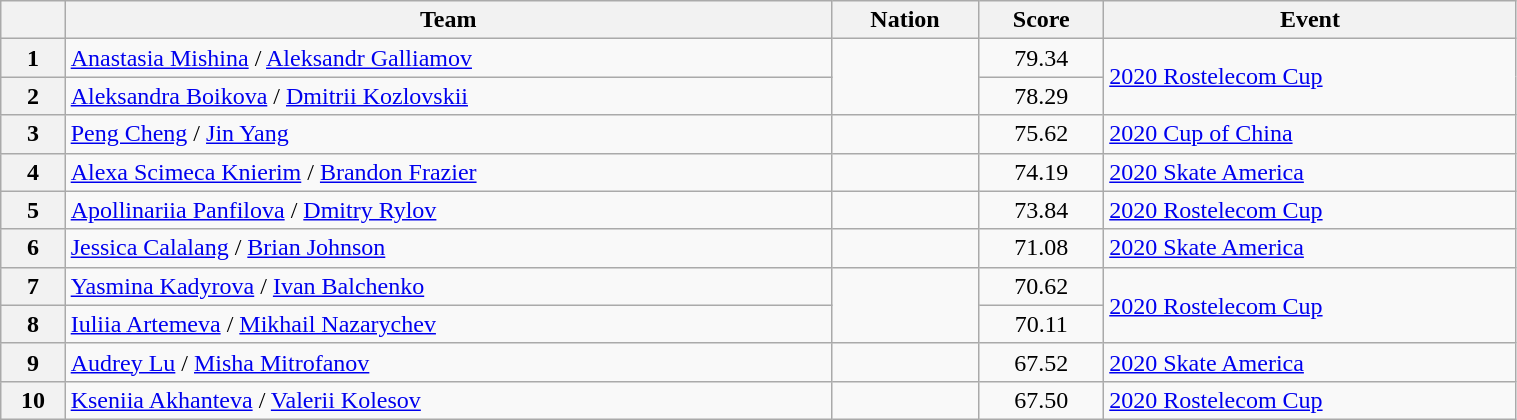<table class="wikitable sortable" style="text-align:left; width:80%">
<tr>
<th scope="col"></th>
<th scope="col">Team</th>
<th scope="col">Nation</th>
<th scope="col">Score</th>
<th scope="col">Event</th>
</tr>
<tr>
<th scope="row">1</th>
<td><a href='#'>Anastasia Mishina</a> / <a href='#'>Aleksandr Galliamov</a></td>
<td rowspan="2"></td>
<td style="text-align:center;">79.34</td>
<td rowspan="2"><a href='#'>2020 Rostelecom Cup</a></td>
</tr>
<tr>
<th scope="row">2</th>
<td><a href='#'>Aleksandra Boikova</a> / <a href='#'>Dmitrii Kozlovskii</a></td>
<td style="text-align:center;">78.29</td>
</tr>
<tr>
<th scope="row">3</th>
<td><a href='#'>Peng Cheng</a> / <a href='#'>Jin Yang</a></td>
<td></td>
<td style="text-align:center;">75.62</td>
<td><a href='#'>2020 Cup of China</a></td>
</tr>
<tr>
<th scope="row">4</th>
<td><a href='#'>Alexa Scimeca Knierim</a> / <a href='#'>Brandon Frazier</a></td>
<td></td>
<td style="text-align:center;">74.19</td>
<td><a href='#'>2020 Skate America</a></td>
</tr>
<tr>
<th scope="row">5</th>
<td><a href='#'>Apollinariia Panfilova</a> / <a href='#'>Dmitry Rylov</a></td>
<td></td>
<td style="text-align:center;">73.84</td>
<td><a href='#'>2020 Rostelecom Cup</a></td>
</tr>
<tr>
<th scope="row">6</th>
<td><a href='#'>Jessica Calalang</a> / <a href='#'>Brian Johnson</a></td>
<td></td>
<td style="text-align:center;">71.08</td>
<td><a href='#'>2020 Skate America</a></td>
</tr>
<tr>
<th scope="row">7</th>
<td><a href='#'>Yasmina Kadyrova</a> / <a href='#'>Ivan Balchenko</a></td>
<td rowspan="2"></td>
<td style="text-align:center;">70.62</td>
<td rowspan="2"><a href='#'>2020 Rostelecom Cup</a></td>
</tr>
<tr>
<th scope="row">8</th>
<td><a href='#'>Iuliia Artemeva</a> / <a href='#'>Mikhail Nazarychev</a></td>
<td style="text-align:center;">70.11</td>
</tr>
<tr>
<th scope="row">9</th>
<td><a href='#'>Audrey Lu</a> / <a href='#'>Misha Mitrofanov</a></td>
<td></td>
<td style="text-align:center;">67.52</td>
<td><a href='#'>2020 Skate America</a></td>
</tr>
<tr>
<th scope="row">10</th>
<td><a href='#'>Kseniia Akhanteva</a> / <a href='#'>Valerii Kolesov</a></td>
<td></td>
<td style="text-align:center;">67.50</td>
<td><a href='#'>2020 Rostelecom Cup</a></td>
</tr>
</table>
